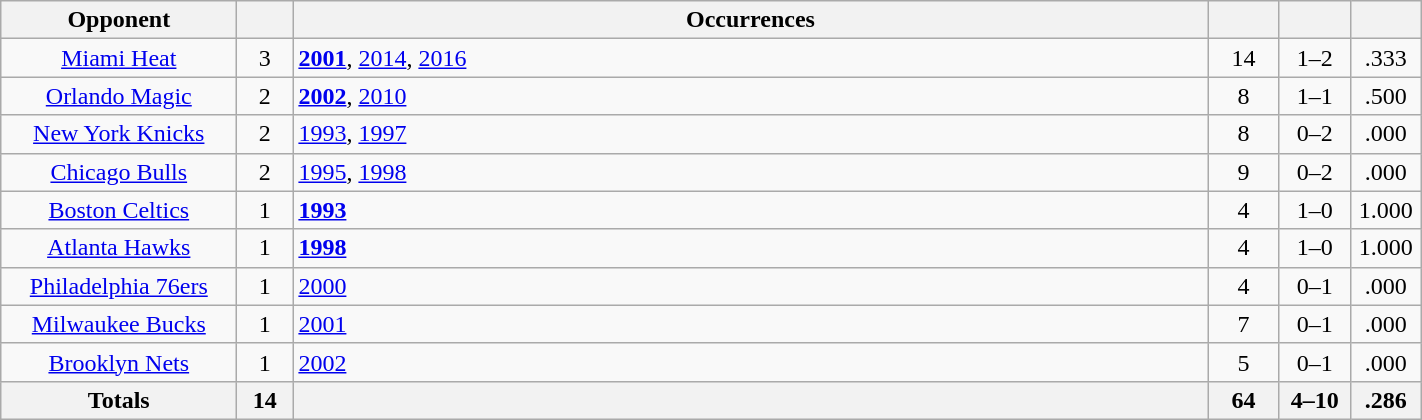<table class="wikitable sortable" style="text-align: center; width: 75%;">
<tr>
<th width="150">Opponent</th>
<th width="30"></th>
<th>Occurrences</th>
<th width="40"></th>
<th width="40"></th>
<th width="40"></th>
</tr>
<tr>
<td><a href='#'>Miami Heat</a></td>
<td>3</td>
<td align=left><strong><a href='#'>2001</a></strong>, <a href='#'>2014</a>, <a href='#'>2016</a></td>
<td>14</td>
<td>1–2</td>
<td>.333</td>
</tr>
<tr>
<td><a href='#'>Orlando Magic</a></td>
<td>2</td>
<td align=left><strong><a href='#'>2002</a></strong>, <a href='#'>2010</a></td>
<td>8</td>
<td>1–1</td>
<td>.500</td>
</tr>
<tr>
<td><a href='#'>New York Knicks</a></td>
<td>2</td>
<td align=left><a href='#'>1993</a>, <a href='#'>1997</a></td>
<td>8</td>
<td>0–2</td>
<td>.000</td>
</tr>
<tr>
<td><a href='#'>Chicago Bulls</a></td>
<td>2</td>
<td align=left><a href='#'>1995</a>, <a href='#'>1998</a></td>
<td>9</td>
<td>0–2</td>
<td>.000</td>
</tr>
<tr>
<td><a href='#'>Boston Celtics</a></td>
<td>1</td>
<td align=left><strong><a href='#'>1993</a></strong></td>
<td>4</td>
<td>1–0</td>
<td>1.000</td>
</tr>
<tr>
<td><a href='#'>Atlanta Hawks</a></td>
<td>1</td>
<td align=left><strong><a href='#'>1998</a></strong></td>
<td>4</td>
<td>1–0</td>
<td>1.000</td>
</tr>
<tr>
<td><a href='#'>Philadelphia 76ers</a></td>
<td>1</td>
<td align=left><a href='#'>2000</a></td>
<td>4</td>
<td>0–1</td>
<td>.000</td>
</tr>
<tr>
<td><a href='#'>Milwaukee Bucks</a></td>
<td>1</td>
<td align=left><a href='#'>2001</a></td>
<td>7</td>
<td>0–1</td>
<td>.000</td>
</tr>
<tr>
<td><a href='#'>Brooklyn Nets</a></td>
<td>1</td>
<td align=left><a href='#'>2002</a></td>
<td>5</td>
<td>0–1</td>
<td>.000</td>
</tr>
<tr>
<th width="150">Totals</th>
<th width="30">14</th>
<th></th>
<th width="40">64</th>
<th width="40">4–10</th>
<th width="40">.286</th>
</tr>
</table>
